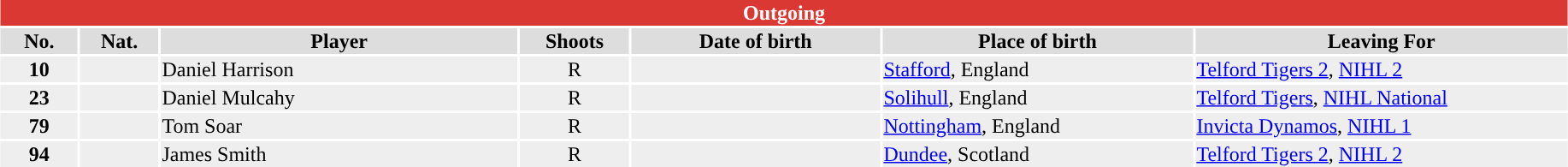<table class="toccolours" style="width:97%; clear:both; margin:1.5em auto; text-align:center;">
<tr>
<th colspan="7" style="background:#da3832; color:#ffffff;”">Outgoing</th>
</tr>
<tr style="background:#ddd;">
<th width="5%">No.</th>
<th width="5%">Nat.</th>
<th>Player</th>
<th width="7%">Shoots</th>
<th width="16%">Date of birth</th>
<th width="20%">Place of birth</th>
<th width="24%">Leaving For</th>
</tr>
<tr style="background:#eee;">
<td><strong>10</strong></td>
<td></td>
<td align=left>Daniel Harrison</td>
<td>R</td>
<td align=left></td>
<td align=left><a href='#'>Stafford</a>, England</td>
<td align=left><a href='#'>Telford Tigers 2</a>, <a href='#'>NIHL 2</a></td>
</tr>
<tr style="background:#eee;">
<td><strong>23</strong></td>
<td></td>
<td align=left>Daniel Mulcahy</td>
<td>R</td>
<td align=left></td>
<td align=left><a href='#'>Solihull</a>, England</td>
<td align=left><a href='#'>Telford Tigers</a>, <a href='#'>NIHL National</a></td>
</tr>
<tr style="background:#eee;">
<td><strong>79</strong></td>
<td></td>
<td align=left>Tom Soar</td>
<td>R</td>
<td align=left></td>
<td align=left><a href='#'>Nottingham</a>, England</td>
<td align=left><a href='#'>Invicta Dynamos</a>, <a href='#'>NIHL 1</a></td>
</tr>
<tr style="background:#eee;">
<td><strong>94</strong></td>
<td></td>
<td align=left>James Smith</td>
<td>R</td>
<td align=left></td>
<td align=left><a href='#'>Dundee</a>, Scotland</td>
<td align=left><a href='#'>Telford Tigers 2</a>, <a href='#'>NIHL 2</a></td>
</tr>
</table>
